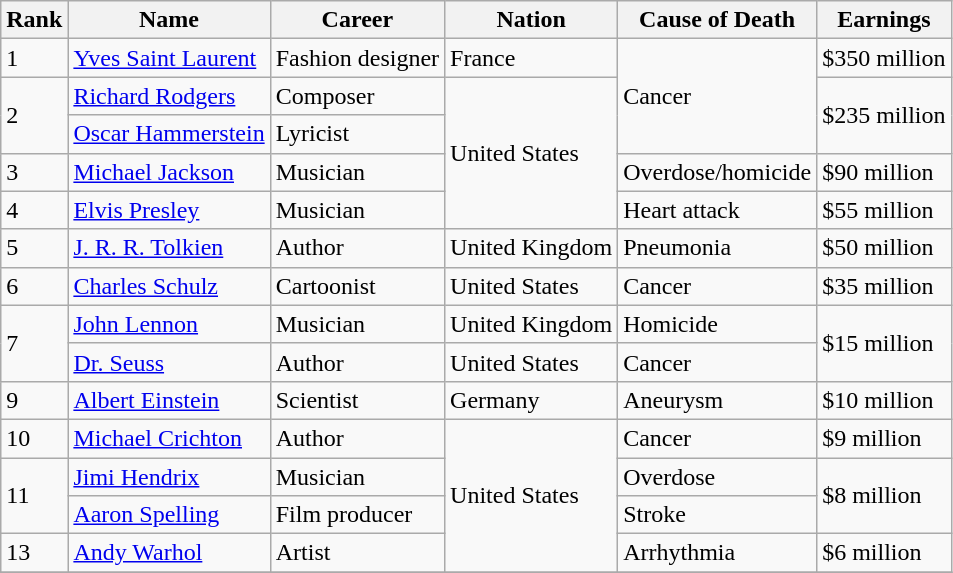<table class="wikitable sortable" border="1">
<tr>
<th scope="col">Rank</th>
<th scope="col">Name</th>
<th scope="col">Career</th>
<th scope="col">Nation</th>
<th>Cause of Death</th>
<th scope="col">Earnings</th>
</tr>
<tr>
<td>1</td>
<td><a href='#'>Yves Saint Laurent</a></td>
<td>Fashion designer</td>
<td>France</td>
<td rowspan="3">Cancer</td>
<td>$350 million</td>
</tr>
<tr>
<td rowspan="2">2</td>
<td><a href='#'>Richard Rodgers</a></td>
<td>Composer</td>
<td rowspan="4">United States</td>
<td rowspan="2">$235 million</td>
</tr>
<tr>
<td><a href='#'>Oscar Hammerstein</a></td>
<td>Lyricist</td>
</tr>
<tr>
<td>3</td>
<td><a href='#'>Michael Jackson</a></td>
<td>Musician</td>
<td>Overdose/homicide</td>
<td>$90 million</td>
</tr>
<tr>
<td>4</td>
<td><a href='#'>Elvis Presley</a></td>
<td>Musician</td>
<td>Heart attack</td>
<td>$55 million</td>
</tr>
<tr>
<td>5</td>
<td><a href='#'>J. R. R. Tolkien</a></td>
<td>Author</td>
<td>United Kingdom</td>
<td>Pneumonia</td>
<td>$50 million</td>
</tr>
<tr>
<td>6</td>
<td><a href='#'>Charles Schulz</a></td>
<td>Cartoonist</td>
<td>United States</td>
<td>Cancer</td>
<td>$35 million</td>
</tr>
<tr>
<td rowspan="2">7</td>
<td><a href='#'>John Lennon</a></td>
<td>Musician</td>
<td>United Kingdom</td>
<td>Homicide</td>
<td rowspan="2">$15 million</td>
</tr>
<tr>
<td><a href='#'>Dr. Seuss</a></td>
<td>Author</td>
<td>United States</td>
<td>Cancer</td>
</tr>
<tr>
<td>9</td>
<td><a href='#'>Albert Einstein</a></td>
<td>Scientist</td>
<td>Germany</td>
<td>Aneurysm</td>
<td>$10 million</td>
</tr>
<tr>
<td>10</td>
<td><a href='#'>Michael Crichton</a></td>
<td>Author</td>
<td rowspan="4">United States</td>
<td>Cancer</td>
<td>$9 million</td>
</tr>
<tr>
<td rowspan="2">11</td>
<td><a href='#'>Jimi Hendrix</a></td>
<td>Musician</td>
<td>Overdose</td>
<td rowspan="2">$8 million</td>
</tr>
<tr>
<td><a href='#'>Aaron Spelling</a></td>
<td>Film producer</td>
<td>Stroke</td>
</tr>
<tr>
<td>13</td>
<td><a href='#'>Andy Warhol</a></td>
<td>Artist</td>
<td>Arrhythmia</td>
<td>$6 million</td>
</tr>
<tr>
</tr>
</table>
